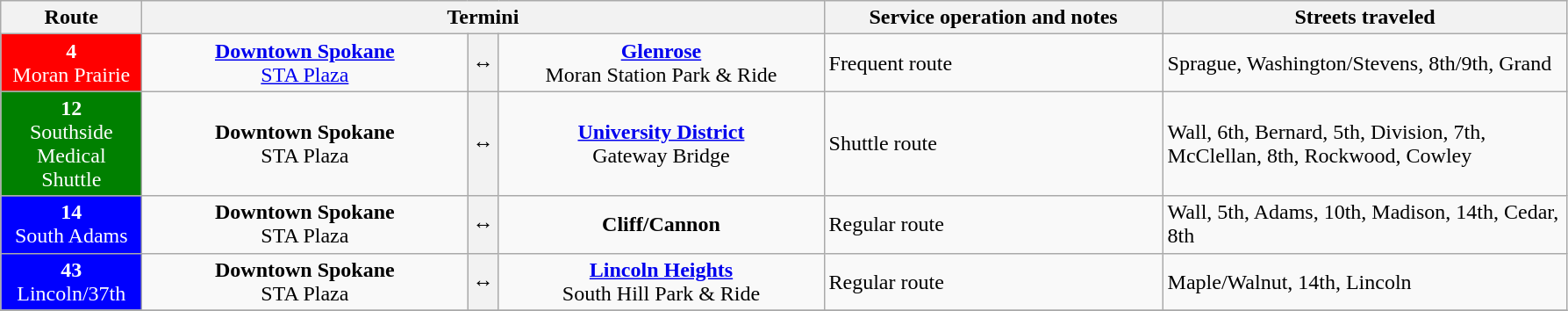<table class=wikitable style="font-size: 100%;" text-valign="center"|>
<tr>
<th width="100px">Route</th>
<th colspan=3>Termini</th>
<th width="250px">Service operation and notes</th>
<th width="300px">Streets traveled</th>
</tr>
<tr>
<td style="background:red; color:white" align="center" valign=center><div><strong>4</strong><br>Moran Prairie</div></td>
<td ! width="240px" align="center"><strong><a href='#'>Downtown Spokane</a></strong><br><a href='#'>STA Plaza</a><br></td>
<th><span>↔</span></th>
<td ! width="240px" align="center"><strong><a href='#'>Glenrose</a></strong><br>Moran Station Park & Ride<br></td>
<td>Frequent route</td>
<td>Sprague, Washington/Stevens, 8th/9th, Grand</td>
</tr>
<tr>
<td style="background:green; color:white" align="center" valign=center><div><strong>12</strong><br>Southside Medical Shuttle</div></td>
<td ! width="240px" align="center"><strong>Downtown Spokane</strong><br>STA Plaza<br></td>
<th><span>↔</span></th>
<td ! width="240px" align="center"><strong><a href='#'>University District</a></strong><br>Gateway Bridge<br></td>
<td>Shuttle route</td>
<td>Wall, 6th, Bernard, 5th, Division, 7th, McClellan, 8th, Rockwood, Cowley</td>
</tr>
<tr>
<td style="background:blue; color:white" align="center" valign=center><div><strong>14</strong><br>South Adams</div></td>
<td ! width="240px" align="center"><strong>Downtown Spokane</strong><br>STA Plaza<br></td>
<th><span>↔</span></th>
<td ! width="240px" align="center"><strong>Cliff/Cannon</strong><br></td>
<td>Regular route</td>
<td>Wall, 5th, Adams, 10th, Madison, 14th, Cedar, 8th</td>
</tr>
<tr>
<td style="background:blue; color:white" align="center" valign=center><div><strong>43</strong><br>Lincoln/37th</div></td>
<td ! width="240px" align="center"><strong>Downtown Spokane</strong><br>STA Plaza<br></td>
<th><span>↔</span></th>
<td ! width="240px" align="center"><strong><a href='#'>Lincoln Heights</a></strong><br>South Hill Park & Ride<br></td>
<td>Regular route</td>
<td>Maple/Walnut, 14th, Lincoln</td>
</tr>
<tr>
</tr>
</table>
